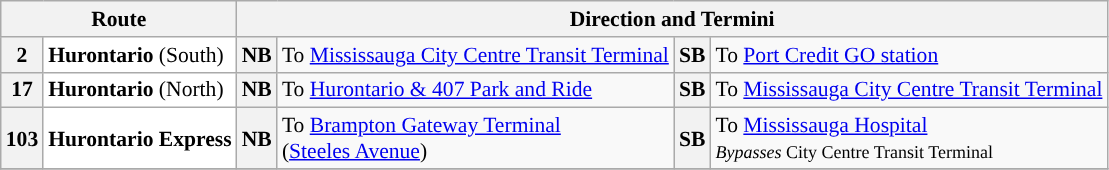<table class=wikitable style="font-size: 90%;" |>
<tr>
<th colspan=2>Route</th>
<th colspan=4>Direction and Termini</th>
</tr>
<tr>
<th style="background:#"><div><strong>2</strong></div></th>
<td style="background:white; color:black"><strong>Hurontario</strong> (South)</td>
<th>NB</th>
<td>To <a href='#'>Mississauga City Centre Transit Terminal</a></td>
<th>SB</th>
<td>To <a href='#'>Port Credit GO station</a></td>
</tr>
<tr>
<th style="background:#"><div><strong>17</strong></div></th>
<td style="background:white; color:black"><strong>Hurontario</strong> (North)</td>
<th>NB</th>
<td>To <a href='#'>Hurontario & 407 Park and Ride</a></td>
<th>SB</th>
<td>To <a href='#'>Mississauga City Centre Transit Terminal</a></td>
</tr>
<tr>
<th style="background:#"><div><strong>103</strong></div></th>
<td style="background:white; color:black"><strong>Hurontario Express</strong></td>
<th>NB</th>
<td>To <a href='#'>Brampton Gateway Terminal</a><br>(<a href='#'>Steeles Avenue</a>)</td>
<th>SB</th>
<td>To <a href='#'>Mississauga Hospital</a><br><small><em>Bypasses</em> City Centre Transit Terminal</small></td>
</tr>
<tr>
</tr>
</table>
